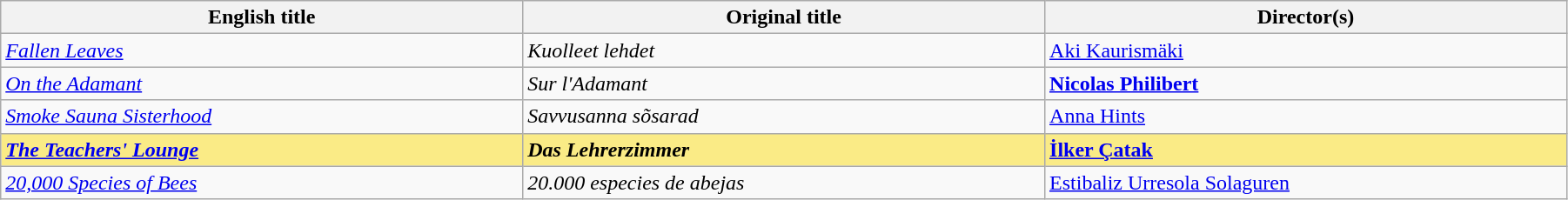<table class="sortable wikitable" width="95%" cellpadding="5">
<tr>
<th width="20%">English title</th>
<th width="20%">Original title</th>
<th width="20%">Director(s)</th>
</tr>
<tr>
<td><em><a href='#'>Fallen Leaves</a></em></td>
<td><em>Kuolleet lehdet</em></td>
<td> <a href='#'>Aki Kaurismäki</a></td>
</tr>
<tr>
<td><em><a href='#'>On the Adamant</a></em></td>
<td><em>Sur l'Adamant</em></td>
<td><strong> <a href='#'>Nicolas Philibert</a></strong></td>
</tr>
<tr>
<td><em><a href='#'>Smoke Sauna Sisterhood</a></em></td>
<td><em>Savvusanna sõsarad</em></td>
<td> <a href='#'>Anna Hints</a></td>
</tr>
<tr style="background:#FAEB86; font-weight:bold;">
<td><em><a href='#'>The Teachers' Lounge</a></em></td>
<td><em>Das Lehrerzimmer</em></td>
<td> <a href='#'>İlker Çatak</a></td>
</tr>
<tr>
<td><em><a href='#'>20,000 Species of Bees</a></em></td>
<td><em>20.000 especies de abejas</em></td>
<td> <a href='#'>Estibaliz Urresola Solaguren</a></td>
</tr>
</table>
